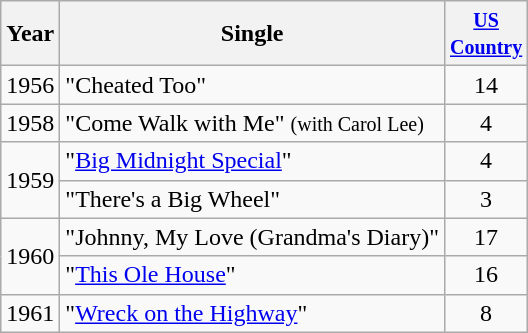<table class="wikitable">
<tr>
<th>Year</th>
<th>Single</th>
<th width="45"><small><a href='#'>US Country</a></small></th>
</tr>
<tr>
<td>1956</td>
<td>"Cheated Too"</td>
<td align="center">14</td>
</tr>
<tr>
<td>1958</td>
<td>"Come Walk with Me" <small>(with Carol Lee)</small></td>
<td align="center">4</td>
</tr>
<tr>
<td rowspan="2">1959</td>
<td>"<a href='#'>Big Midnight Special</a>"</td>
<td align="Center">4</td>
</tr>
<tr>
<td>"There's a Big Wheel"</td>
<td align="center">3</td>
</tr>
<tr>
<td rowspan="2">1960</td>
<td>"Johnny, My Love (Grandma's Diary)"</td>
<td align="center">17</td>
</tr>
<tr>
<td>"<a href='#'>This Ole House</a>"</td>
<td align="center">16</td>
</tr>
<tr>
<td>1961</td>
<td>"<a href='#'>Wreck on the Highway</a>"</td>
<td align="center">8</td>
</tr>
</table>
